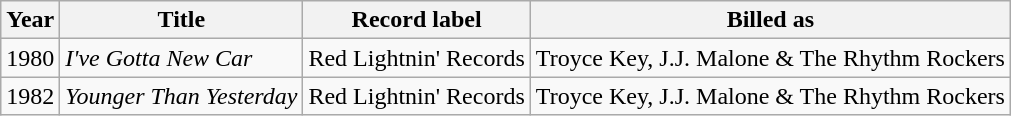<table class="wikitable sortable">
<tr>
<th>Year</th>
<th>Title</th>
<th>Record label</th>
<th>Billed as</th>
</tr>
<tr>
<td>1980</td>
<td><em>I've Gotta New Car</em></td>
<td style="text-align:center;">Red Lightnin' Records</td>
<td>Troyce Key, J.J. Malone & The Rhythm Rockers</td>
</tr>
<tr>
<td>1982</td>
<td><em>Younger Than Yesterday</em></td>
<td style="text-align:center;">Red Lightnin' Records</td>
<td>Troyce Key, J.J. Malone & The Rhythm Rockers</td>
</tr>
</table>
